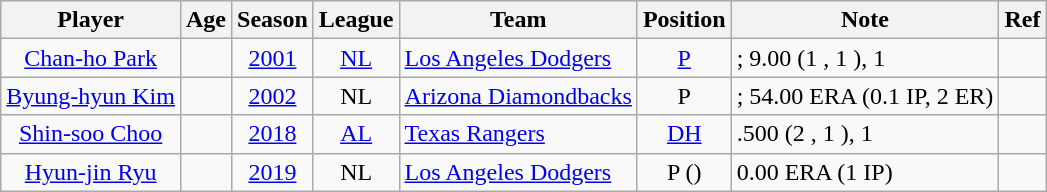<table class="wikitable plainrowheaders" style="text-align:center;">
<tr>
<th>Player</th>
<th>Age</th>
<th>Season</th>
<th>League</th>
<th>Team</th>
<th>Position</th>
<th>Note</th>
<th>Ref</th>
</tr>
<tr>
<td><a href='#'>Chan-ho Park</a></td>
<td></td>
<td><a href='#'>2001</a></td>
<td><a href='#'>NL</a></td>
<td align=left><a href='#'>Los Angeles Dodgers</a></td>
<td><a href='#'>P</a></td>
<td align=left>; 9.00  (1 , 1 ), 1 </td>
<td></td>
</tr>
<tr>
<td><a href='#'>Byung-hyun Kim</a></td>
<td></td>
<td><a href='#'>2002</a></td>
<td>NL</td>
<td align=left><a href='#'>Arizona Diamondbacks</a></td>
<td>P</td>
<td align=left>; 54.00 ERA (0.1 IP, 2 ER)</td>
<td></td>
</tr>
<tr>
<td><a href='#'>Shin-soo Choo</a></td>
<td></td>
<td><a href='#'>2018</a></td>
<td><a href='#'>AL</a></td>
<td align=left><a href='#'>Texas Rangers</a></td>
<td><a href='#'>DH</a></td>
<td align=left>.500  (2 , 1 ), 1 </td>
<td></td>
</tr>
<tr>
<td><a href='#'>Hyun-jin Ryu</a></td>
<td></td>
<td><a href='#'>2019</a></td>
<td>NL</td>
<td align=left><a href='#'>Los Angeles Dodgers</a></td>
<td>P ()</td>
<td align=left>0.00 ERA (1 IP)</td>
<td></td>
</tr>
</table>
